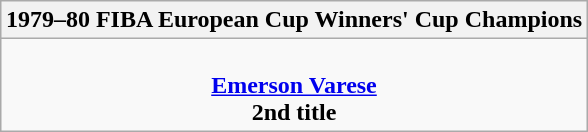<table class=wikitable style="text-align:center; margin:auto">
<tr>
<th>1979–80 FIBA European Cup Winners' Cup Champions</th>
</tr>
<tr>
<td><br> <strong><a href='#'>Emerson Varese</a></strong> <br> <strong>2nd title</strong></td>
</tr>
</table>
